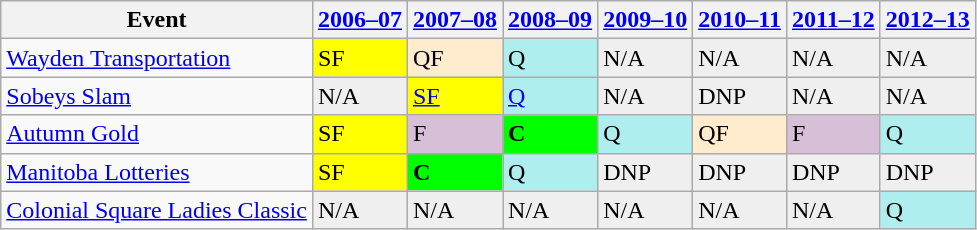<table class="wikitable">
<tr>
<th>Event</th>
<th><a href='#'>2006–07</a></th>
<th><a href='#'>2007–08</a></th>
<th><a href='#'>2008–09</a></th>
<th><a href='#'>2009–10</a></th>
<th><a href='#'>2010–11</a></th>
<th><a href='#'>2011–12</a></th>
<th><a href='#'>2012–13</a></th>
</tr>
<tr>
<td><a href='#'>Wayden Transportation</a></td>
<td style="background:yellow;">SF</td>
<td style="background:#ffebcd;">QF</td>
<td style="background:#afeeee;">Q</td>
<td style="background:#EFEFEF;">N/A</td>
<td style="background:#EFEFEF;">N/A</td>
<td style="background:#EFEFEF;">N/A</td>
<td style="background:#EFEFEF;">N/A</td>
</tr>
<tr>
<td><a href='#'>Sobeys Slam</a></td>
<td style="background:#EFEFEF;">N/A</td>
<td style="background:yellow;"><a href='#'>SF</a></td>
<td style="background:#afeeee;"><a href='#'>Q</a></td>
<td style="background:#EFEFEF;">N/A</td>
<td style="background:#EFEFEF;">DNP</td>
<td style="background:#EFEFEF;">N/A</td>
<td style="background:#EFEFEF;">N/A</td>
</tr>
<tr>
<td><a href='#'>Autumn Gold</a></td>
<td style="background:yellow;">SF</td>
<td style="background:thistle;">F</td>
<td style="background:#0f0;"><strong>C</strong></td>
<td style="background:#afeeee;">Q</td>
<td style="background:#ffebcd;">QF</td>
<td style="background:thistle;">F</td>
<td style="background:#afeeee;">Q</td>
</tr>
<tr>
<td><a href='#'>Manitoba Lotteries</a></td>
<td style="background:yellow;">SF</td>
<td style="background:#0f0;"><strong>C</strong></td>
<td style="background:#afeeee;">Q</td>
<td style="background:#EFEFEF;">DNP</td>
<td style="background:#EFEFEF;">DNP</td>
<td style="background:#EFEFEF;">DNP</td>
<td style="background:#EFEFEF;">DNP</td>
</tr>
<tr>
<td><a href='#'>Colonial Square Ladies Classic</a></td>
<td style="background:#EFEFEF;">N/A</td>
<td style="background:#EFEFEF;">N/A</td>
<td style="background:#EFEFEF;">N/A</td>
<td style="background:#EFEFEF;">N/A</td>
<td style="background:#EFEFEF;">N/A</td>
<td style="background:#EFEFEF;">N/A</td>
<td style="background:#afeeee;">Q</td>
</tr>
</table>
